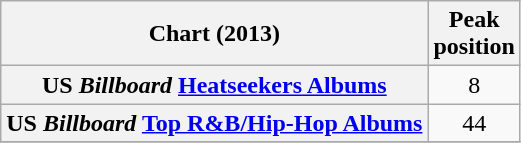<table class="wikitable sortable plainrowheaders" style="text-align:center;">
<tr>
<th scope="col">Chart (2013)</th>
<th scope="col">Peak<br>position</th>
</tr>
<tr>
<th scope="row">US <em>Billboard</em> <a href='#'>Heatseekers Albums</a></th>
<td style="text-align:center;">8</td>
</tr>
<tr>
<th scope="row">US <em>Billboard</em> <a href='#'>Top R&B/Hip-Hop Albums</a></th>
<td style="text-align:center;">44</td>
</tr>
<tr>
</tr>
</table>
